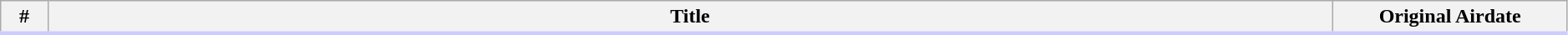<table class="wikitable" width="99%">
<tr style="border-bottom:3px solid #CCF">
<th width="3%">#</th>
<th>Title</th>
<th width="15%">Original Airdate<br>


















































</th>
</tr>
</table>
